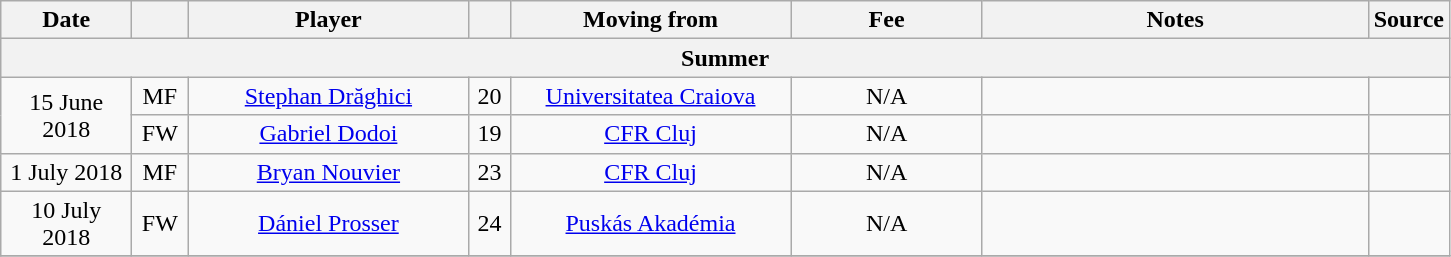<table class="wikitable sortable" style="text-align:center;">
<tr>
<th style="width:80px;">Date</th>
<th style="width:30px;"></th>
<th style="width:180px;">Player</th>
<th style="width:20px;"></th>
<th style="width:180px;">Moving from</th>
<th style="width:120px;" class="unsortable">Fee</th>
<th style="width:250px;" class="unsortable">Notes</th>
<th style="width:20px;">Source</th>
</tr>
<tr>
<th colspan="8">Summer</th>
</tr>
<tr>
<td rowspan="2">15 June 2018</td>
<td>MF</td>
<td> <a href='#'>Stephan Drăghici</a></td>
<td>20</td>
<td> <a href='#'>Universitatea Craiova</a></td>
<td>N/A</td>
<td></td>
<td></td>
</tr>
<tr>
<td>FW</td>
<td> <a href='#'>Gabriel Dodoi</a></td>
<td>19</td>
<td> <a href='#'>CFR Cluj</a></td>
<td>N/A</td>
<td></td>
<td></td>
</tr>
<tr>
<td>1 July 2018</td>
<td>MF</td>
<td> <a href='#'>Bryan Nouvier</a></td>
<td>23</td>
<td> <a href='#'>CFR Cluj</a></td>
<td>N/A</td>
<td></td>
<td></td>
</tr>
<tr>
<td>10 July 2018</td>
<td>FW</td>
<td> <a href='#'>Dániel Prosser</a></td>
<td>24</td>
<td> <a href='#'>Puskás Akadémia</a></td>
<td>N/A</td>
<td></td>
<td></td>
</tr>
<tr>
</tr>
</table>
